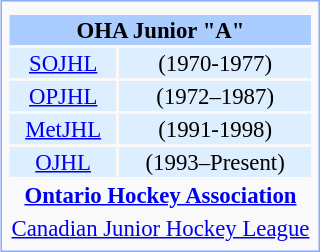<table class="infobox" style=" text-align:center; border:1px solid #8Af; font-size: 95%;">
<tr>
<td colspan="2"></td>
</tr>
<tr>
<th colspan="2" style="background-color:#acf;">OHA Junior "A"</th>
</tr>
<tr style="background-color:#def;">
<td><a href='#'>SOJHL</a></td>
<td>(1970-1977)</td>
</tr>
<tr style="background-color:#def;">
<td><a href='#'>OPJHL</a></td>
<td>(1972–1987)</td>
</tr>
<tr style="background-color:#def;">
<td><a href='#'>MetJHL</a></td>
<td>(1991-1998)</td>
</tr>
<tr style="background-color:#def;">
<td><a href='#'>OJHL</a></td>
<td>(1993–Present)</td>
</tr>
<tr>
<td colspan="2"><strong><a href='#'>Ontario Hockey Association</a></strong></td>
</tr>
<tr>
<td colspan="2"><a href='#'>Canadian Junior Hockey League</a></td>
</tr>
</table>
